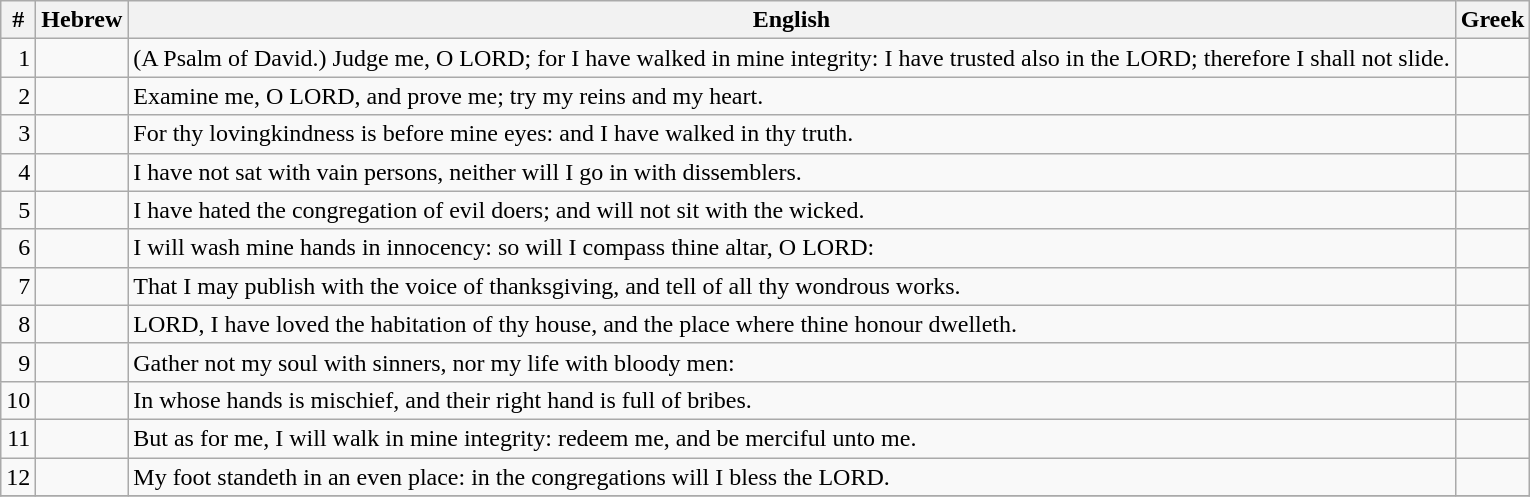<table class=wikitable>
<tr>
<th>#</th>
<th>Hebrew</th>
<th>English</th>
<th>Greek</th>
</tr>
<tr>
<td style="text-align:right">1</td>
<td style="text-align:right"></td>
<td>(A Psalm of David.) Judge me, O LORD; for I have walked in mine integrity: I have trusted also in the LORD; therefore I shall not slide.</td>
<td></td>
</tr>
<tr>
<td style="text-align:right">2</td>
<td style="text-align:right"></td>
<td>Examine me, O LORD, and prove me; try my reins and my heart.</td>
<td></td>
</tr>
<tr>
<td style="text-align:right">3</td>
<td style="text-align:right"></td>
<td>For thy lovingkindness is before mine eyes: and I have walked in thy truth.</td>
<td></td>
</tr>
<tr>
<td style="text-align:right">4</td>
<td style="text-align:right"></td>
<td>I have not sat with vain persons, neither will I go in with dissemblers.</td>
<td></td>
</tr>
<tr>
<td style="text-align:right">5</td>
<td style="text-align:right"></td>
<td>I have hated the congregation of evil doers; and will not sit with the wicked.</td>
<td></td>
</tr>
<tr>
<td style="text-align:right">6</td>
<td style="text-align:right"></td>
<td>I will wash mine hands in innocency: so will I compass thine altar, O LORD:</td>
<td></td>
</tr>
<tr>
<td style="text-align:right">7</td>
<td style="text-align:right"></td>
<td>That I may publish with the voice of thanksgiving, and tell of all thy wondrous works.</td>
<td></td>
</tr>
<tr>
<td style="text-align:right">8</td>
<td style="text-align:right"></td>
<td>LORD, I have loved the habitation of thy house, and the place where thine honour dwelleth.</td>
<td></td>
</tr>
<tr>
<td style="text-align:right">9</td>
<td style="text-align:right"></td>
<td>Gather not my soul with sinners, nor my life with bloody men:</td>
<td></td>
</tr>
<tr>
<td style="text-align:right">10</td>
<td style="text-align:right"></td>
<td>In whose hands is mischief, and their right hand is full of bribes.</td>
<td></td>
</tr>
<tr>
<td style="text-align:right">11</td>
<td style="text-align:right"></td>
<td>But as for me, I will walk in mine integrity: redeem me, and be merciful unto me.</td>
<td></td>
</tr>
<tr>
<td style="text-align:right">12</td>
<td style="text-align:right"></td>
<td>My foot standeth in an even place: in the congregations will I bless the LORD.</td>
<td></td>
</tr>
<tr>
</tr>
</table>
